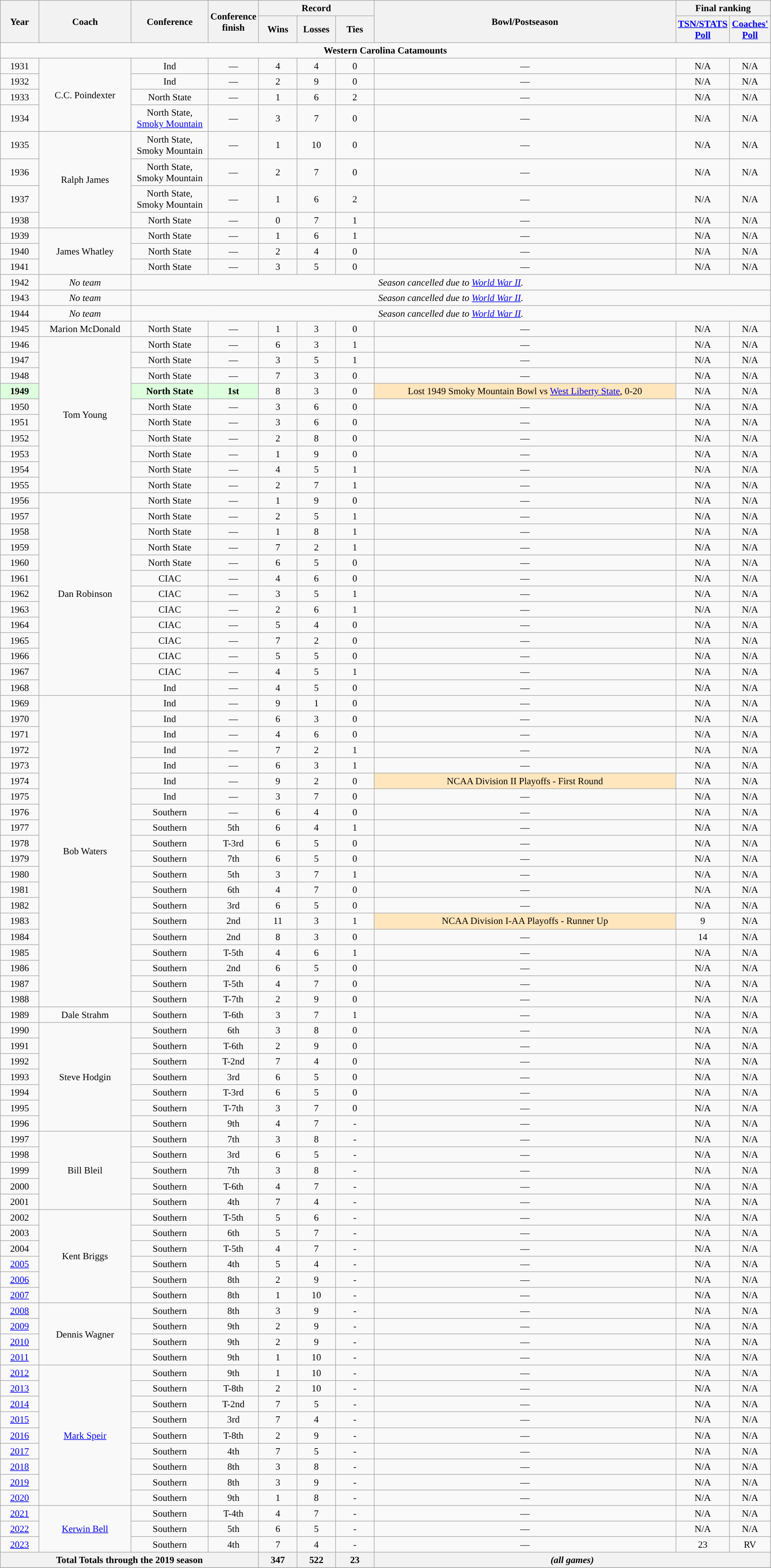<table class="wikitable" style="font-size: 95%; width:98%;text-align:center;">
<tr>
<th rowspan="2" style="width:5%;">Year</th>
<th rowspan="2" style="width:12%;">Coach</th>
<th rowspan="2" style="width:10%;">Conference</th>
<th rowspan="2" style="width:5%;">Conference finish</th>
<th colspan="3" style="width:5%;">Record</th>
<th rowspan="2" style="">Bowl/Postseason</th>
<th colspan="2" style="width:12%;">Final ranking</th>
</tr>
<tr>
<th style="width:5%;">Wins</th>
<th style="width:5%;">Losses</th>
<th style="width:5%;">Ties</th>
<th style="width:5%;"><a href='#'>TSN/STATS Poll</a><br></th>
<th style="width:5%;"><a href='#'>Coaches' Poll</a><br></th>
</tr>
<tr>
<td Colspan="11"><strong>Western Carolina Catamounts</strong></td>
</tr>
<tr>
<td>1931</td>
<td rowspan="4">C.C. Poindexter</td>
<td>Ind</td>
<td>—</td>
<td>4</td>
<td>4</td>
<td>0</td>
<td>—</td>
<td>N/A</td>
<td>N/A</td>
</tr>
<tr>
<td>1932</td>
<td>Ind</td>
<td>—</td>
<td>2</td>
<td>9</td>
<td>0</td>
<td>—</td>
<td>N/A</td>
<td>N/A</td>
</tr>
<tr>
<td>1933</td>
<td>North State</td>
<td>—</td>
<td>1</td>
<td>6</td>
<td>2</td>
<td>—</td>
<td>N/A</td>
<td>N/A</td>
</tr>
<tr>
<td>1934</td>
<td>North State, <a href='#'>Smoky Mountain</a></td>
<td>—</td>
<td>3</td>
<td>7</td>
<td>0</td>
<td>—</td>
<td>N/A</td>
<td>N/A</td>
</tr>
<tr>
<td>1935</td>
<td rowspan="4">Ralph James</td>
<td>North State, Smoky Mountain</td>
<td>—</td>
<td>1</td>
<td>10</td>
<td>0</td>
<td>—</td>
<td>N/A</td>
<td>N/A</td>
</tr>
<tr>
<td>1936</td>
<td>North State, Smoky Mountain</td>
<td>—</td>
<td>2</td>
<td>7</td>
<td>0</td>
<td>—</td>
<td>N/A</td>
<td>N/A</td>
</tr>
<tr>
<td>1937</td>
<td>North State, Smoky Mountain</td>
<td>—</td>
<td>1</td>
<td>6</td>
<td>2</td>
<td>—</td>
<td>N/A</td>
<td>N/A</td>
</tr>
<tr>
<td>1938</td>
<td>North State</td>
<td>—</td>
<td>0</td>
<td>7</td>
<td>1</td>
<td>—</td>
<td>N/A</td>
<td>N/A</td>
</tr>
<tr>
<td>1939</td>
<td rowspan="3">James Whatley</td>
<td>North State</td>
<td>—</td>
<td>1</td>
<td>6</td>
<td>1</td>
<td>—</td>
<td>N/A</td>
<td>N/A</td>
</tr>
<tr>
<td>1940</td>
<td>North State</td>
<td>—</td>
<td>2</td>
<td>4</td>
<td>0</td>
<td>—</td>
<td>N/A</td>
<td>N/A</td>
</tr>
<tr>
<td>1941</td>
<td>North State</td>
<td>—</td>
<td>3</td>
<td>5</td>
<td>0</td>
<td>—</td>
<td>N/A</td>
<td>N/A</td>
</tr>
<tr>
<td>1942</td>
<td rowspan="1"><em>No team</em></td>
<td colspan="8"><em>Season cancelled due to <a href='#'>World War II</a>.</em></td>
</tr>
<tr>
<td>1943</td>
<td rowspan="1"><em>No team</em></td>
<td colspan="8"><em>Season cancelled due to <a href='#'>World War II</a>.</em></td>
</tr>
<tr>
<td>1944</td>
<td rowspan="1"><em>No team</em></td>
<td colspan="8"><em>Season cancelled due to <a href='#'>World War II</a>.</em></td>
</tr>
<tr>
<td>1945</td>
<td rowspan="1">Marion McDonald</td>
<td>North State</td>
<td>—</td>
<td>1</td>
<td>3</td>
<td>0</td>
<td>—</td>
<td>N/A</td>
<td>N/A</td>
</tr>
<tr>
<td>1946</td>
<td rowspan="10">Tom Young</td>
<td>North State</td>
<td>—</td>
<td>6</td>
<td>3</td>
<td>1</td>
<td>—</td>
<td>N/A</td>
<td>N/A</td>
</tr>
<tr>
<td>1947</td>
<td>North State</td>
<td>—</td>
<td>3</td>
<td>5</td>
<td>1</td>
<td>—</td>
<td>N/A</td>
<td>N/A</td>
</tr>
<tr>
<td>1948</td>
<td>North State</td>
<td>—</td>
<td>7</td>
<td>3</td>
<td>0</td>
<td>—</td>
<td>N/A</td>
<td>N/A</td>
</tr>
<tr>
<td bgcolor="#ddffdd"><strong>1949</strong></td>
<td bgcolor="#ddffdd"><strong>North State</strong></td>
<td bgcolor="#ddffdd"><strong>1st</strong></td>
<td>8</td>
<td>3</td>
<td>0</td>
<td bgcolor="#ffe6bd">Lost 1949 Smoky Mountain Bowl vs <a href='#'>West Liberty State</a>, 0-20</td>
<td>N/A</td>
<td>N/A</td>
</tr>
<tr>
<td>1950</td>
<td>North State</td>
<td>—</td>
<td>3</td>
<td>6</td>
<td>0</td>
<td>—</td>
<td>N/A</td>
<td>N/A</td>
</tr>
<tr>
<td>1951</td>
<td>North State</td>
<td>—</td>
<td>3</td>
<td>6</td>
<td>0</td>
<td>—</td>
<td>N/A</td>
<td>N/A</td>
</tr>
<tr>
<td>1952</td>
<td>North State</td>
<td>—</td>
<td>2</td>
<td>8</td>
<td>0</td>
<td>—</td>
<td>N/A</td>
<td>N/A</td>
</tr>
<tr>
<td>1953</td>
<td>North State</td>
<td>—</td>
<td>1</td>
<td>9</td>
<td>0</td>
<td>—</td>
<td>N/A</td>
<td>N/A</td>
</tr>
<tr>
<td>1954</td>
<td>North State</td>
<td>—</td>
<td>4</td>
<td>5</td>
<td>1</td>
<td>—</td>
<td>N/A</td>
<td>N/A</td>
</tr>
<tr>
<td>1955</td>
<td>North State</td>
<td>—</td>
<td>2</td>
<td>7</td>
<td>1</td>
<td>—</td>
<td>N/A</td>
<td>N/A</td>
</tr>
<tr>
<td>1956</td>
<td rowspan="13">Dan Robinson</td>
<td>North State</td>
<td>—</td>
<td>1</td>
<td>9</td>
<td>0</td>
<td>—</td>
<td>N/A</td>
<td>N/A</td>
</tr>
<tr>
<td>1957</td>
<td>North State</td>
<td>—</td>
<td>2</td>
<td>5</td>
<td>1</td>
<td>—</td>
<td>N/A</td>
<td>N/A</td>
</tr>
<tr>
<td>1958</td>
<td>North State</td>
<td>—</td>
<td>1</td>
<td>8</td>
<td>1</td>
<td>—</td>
<td>N/A</td>
<td>N/A</td>
</tr>
<tr>
<td>1959</td>
<td>North State</td>
<td>—</td>
<td>7</td>
<td>2</td>
<td>1</td>
<td>—</td>
<td>N/A</td>
<td>N/A</td>
</tr>
<tr>
<td>1960</td>
<td>North State</td>
<td>—</td>
<td>6</td>
<td>5</td>
<td>0</td>
<td>—</td>
<td>N/A</td>
<td>N/A</td>
</tr>
<tr>
<td>1961</td>
<td>CIAC</td>
<td>—</td>
<td>4</td>
<td>6</td>
<td>0</td>
<td>—</td>
<td>N/A</td>
<td>N/A</td>
</tr>
<tr>
<td>1962</td>
<td>CIAC</td>
<td>—</td>
<td>3</td>
<td>5</td>
<td>1</td>
<td>—</td>
<td>N/A</td>
<td>N/A</td>
</tr>
<tr>
<td>1963</td>
<td>CIAC</td>
<td>—</td>
<td>2</td>
<td>6</td>
<td>1</td>
<td>—</td>
<td>N/A</td>
<td>N/A</td>
</tr>
<tr>
<td>1964</td>
<td>CIAC</td>
<td>—</td>
<td>5</td>
<td>4</td>
<td>0</td>
<td>—</td>
<td>N/A</td>
<td>N/A</td>
</tr>
<tr>
<td>1965</td>
<td>CIAC</td>
<td>—</td>
<td>7</td>
<td>2</td>
<td>0</td>
<td>—</td>
<td>N/A</td>
<td>N/A</td>
</tr>
<tr>
<td>1966</td>
<td>CIAC</td>
<td>—</td>
<td>5</td>
<td>5</td>
<td>0</td>
<td>—</td>
<td>N/A</td>
<td>N/A</td>
</tr>
<tr>
<td>1967</td>
<td>CIAC</td>
<td>—</td>
<td>4</td>
<td>5</td>
<td>1</td>
<td>—</td>
<td>N/A</td>
<td>N/A</td>
</tr>
<tr>
<td>1968</td>
<td>Ind</td>
<td>—</td>
<td>4</td>
<td>5</td>
<td>0</td>
<td>—</td>
<td>N/A</td>
<td>N/A</td>
</tr>
<tr>
<td>1969</td>
<td rowspan="20">Bob Waters</td>
<td>Ind</td>
<td>—</td>
<td>9</td>
<td>1</td>
<td>0</td>
<td>—</td>
<td>N/A</td>
<td>N/A</td>
</tr>
<tr>
<td>1970</td>
<td>Ind</td>
<td>—</td>
<td>6</td>
<td>3</td>
<td>0</td>
<td>—</td>
<td>N/A</td>
<td>N/A</td>
</tr>
<tr>
<td>1971</td>
<td>Ind</td>
<td>—</td>
<td>4</td>
<td>6</td>
<td>0</td>
<td>—</td>
<td>N/A</td>
<td>N/A</td>
</tr>
<tr>
<td>1972</td>
<td>Ind</td>
<td>—</td>
<td>7</td>
<td>2</td>
<td>1</td>
<td>—</td>
<td>N/A</td>
<td>N/A</td>
</tr>
<tr>
<td>1973</td>
<td>Ind</td>
<td>—</td>
<td>6</td>
<td>3</td>
<td>1</td>
<td>—</td>
<td>N/A</td>
<td>N/A</td>
</tr>
<tr>
<td>1974</td>
<td>Ind</td>
<td>—</td>
<td>9</td>
<td>2</td>
<td>0</td>
<td bgcolor="#ffe6bd">NCAA Division II Playoffs - First Round</td>
<td>N/A</td>
<td>N/A</td>
</tr>
<tr>
<td>1975</td>
<td>Ind</td>
<td>—</td>
<td>3</td>
<td>7</td>
<td>0</td>
<td>—</td>
<td>N/A</td>
<td>N/A</td>
</tr>
<tr>
<td>1976</td>
<td>Southern</td>
<td>—</td>
<td>6</td>
<td>4</td>
<td>0</td>
<td>—</td>
<td>N/A</td>
<td>N/A</td>
</tr>
<tr>
<td>1977</td>
<td>Southern</td>
<td>5th</td>
<td>6</td>
<td>4</td>
<td>1</td>
<td>—</td>
<td>N/A</td>
<td>N/A</td>
</tr>
<tr>
<td>1978</td>
<td>Southern</td>
<td>T-3rd</td>
<td>6</td>
<td>5</td>
<td>0</td>
<td>—</td>
<td>N/A</td>
<td>N/A</td>
</tr>
<tr>
<td>1979</td>
<td>Southern</td>
<td>7th</td>
<td>6</td>
<td>5</td>
<td>0</td>
<td>—</td>
<td>N/A</td>
<td>N/A</td>
</tr>
<tr>
<td>1980</td>
<td>Southern</td>
<td>5th</td>
<td>3</td>
<td>7</td>
<td>1</td>
<td>—</td>
<td>N/A</td>
<td>N/A</td>
</tr>
<tr>
<td>1981</td>
<td>Southern</td>
<td>6th</td>
<td>4</td>
<td>7</td>
<td>0</td>
<td>—</td>
<td>N/A</td>
<td>N/A</td>
</tr>
<tr>
<td>1982</td>
<td>Southern</td>
<td>3rd</td>
<td>6</td>
<td>5</td>
<td>0</td>
<td>—</td>
<td>N/A</td>
<td>N/A</td>
</tr>
<tr>
<td>1983</td>
<td>Southern</td>
<td>2nd</td>
<td>11</td>
<td>3</td>
<td>1</td>
<td bgcolor="#ffe6bd">NCAA Division I-AA Playoffs - Runner Up</td>
<td>9</td>
<td>N/A</td>
</tr>
<tr>
<td>1984</td>
<td>Southern</td>
<td>2nd</td>
<td>8</td>
<td>3</td>
<td>0</td>
<td>—</td>
<td>14</td>
<td>N/A</td>
</tr>
<tr>
<td>1985</td>
<td>Southern</td>
<td>T-5th</td>
<td>4</td>
<td>6</td>
<td>1</td>
<td>—</td>
<td>N/A</td>
<td>N/A</td>
</tr>
<tr>
<td>1986</td>
<td>Southern</td>
<td>2nd</td>
<td>6</td>
<td>5</td>
<td>0</td>
<td>—</td>
<td>N/A</td>
<td>N/A</td>
</tr>
<tr>
<td>1987</td>
<td>Southern</td>
<td>T-5th</td>
<td>4</td>
<td>7</td>
<td>0</td>
<td>—</td>
<td>N/A</td>
<td>N/A</td>
</tr>
<tr>
<td>1988</td>
<td>Southern</td>
<td>T-7th</td>
<td>2</td>
<td>9</td>
<td>0</td>
<td>—</td>
<td>N/A</td>
<td>N/A</td>
</tr>
<tr>
<td>1989</td>
<td rowspan="1">Dale Strahm</td>
<td>Southern</td>
<td>T-6th</td>
<td>3</td>
<td>7</td>
<td>1</td>
<td>—</td>
<td>N/A</td>
<td>N/A</td>
</tr>
<tr>
<td>1990</td>
<td rowspan="7">Steve Hodgin</td>
<td>Southern</td>
<td>6th</td>
<td>3</td>
<td>8</td>
<td>0</td>
<td>—</td>
<td>N/A</td>
<td>N/A</td>
</tr>
<tr>
<td>1991</td>
<td>Southern</td>
<td>T-6th</td>
<td>2</td>
<td>9</td>
<td>0</td>
<td>—</td>
<td>N/A</td>
<td>N/A</td>
</tr>
<tr>
<td>1992</td>
<td>Southern</td>
<td>T-2nd</td>
<td>7</td>
<td>4</td>
<td>0</td>
<td>—</td>
<td>N/A</td>
<td>N/A</td>
</tr>
<tr>
<td>1993</td>
<td>Southern</td>
<td>3rd</td>
<td>6</td>
<td>5</td>
<td>0</td>
<td>—</td>
<td>N/A</td>
<td>N/A</td>
</tr>
<tr>
<td>1994</td>
<td>Southern</td>
<td>T-3rd</td>
<td>6</td>
<td>5</td>
<td>0</td>
<td>—</td>
<td>N/A</td>
<td>N/A</td>
</tr>
<tr>
<td>1995</td>
<td>Southern</td>
<td>T-7th</td>
<td>3</td>
<td>7</td>
<td>0</td>
<td>—</td>
<td>N/A</td>
<td>N/A</td>
</tr>
<tr>
<td>1996</td>
<td>Southern</td>
<td>9th</td>
<td>4</td>
<td>7</td>
<td>-</td>
<td>—</td>
<td>N/A</td>
<td>N/A</td>
</tr>
<tr>
<td>1997</td>
<td rowspan="5">Bill Bleil</td>
<td>Southern</td>
<td>7th</td>
<td>3</td>
<td>8</td>
<td>-</td>
<td>—</td>
<td>N/A</td>
<td>N/A</td>
</tr>
<tr>
<td>1998</td>
<td>Southern</td>
<td>3rd</td>
<td>6</td>
<td>5</td>
<td>-</td>
<td>—</td>
<td>N/A</td>
<td>N/A</td>
</tr>
<tr>
<td>1999</td>
<td>Southern</td>
<td>7th</td>
<td>3</td>
<td>8</td>
<td>-</td>
<td>—</td>
<td>N/A</td>
<td>N/A</td>
</tr>
<tr>
<td>2000</td>
<td>Southern</td>
<td>T-6th</td>
<td>4</td>
<td>7</td>
<td>-</td>
<td>—</td>
<td>N/A</td>
<td>N/A</td>
</tr>
<tr>
<td>2001</td>
<td>Southern</td>
<td>4th</td>
<td>7</td>
<td>4</td>
<td>-</td>
<td>—</td>
<td>N/A</td>
<td>N/A</td>
</tr>
<tr>
<td>2002</td>
<td rowspan="6">Kent Briggs</td>
<td>Southern</td>
<td>T-5th</td>
<td>5</td>
<td>6</td>
<td>-</td>
<td>—</td>
<td>N/A</td>
<td>N/A</td>
</tr>
<tr>
<td>2003</td>
<td>Southern</td>
<td>6th</td>
<td>5</td>
<td>7</td>
<td>-</td>
<td>—</td>
<td>N/A</td>
<td>N/A</td>
</tr>
<tr>
<td>2004</td>
<td>Southern</td>
<td>T-5th</td>
<td>4</td>
<td>7</td>
<td>-</td>
<td>—</td>
<td>N/A</td>
<td>N/A</td>
</tr>
<tr>
<td><a href='#'>2005</a></td>
<td>Southern</td>
<td>4th</td>
<td>5</td>
<td>4</td>
<td>-</td>
<td>—</td>
<td>N/A</td>
<td>N/A</td>
</tr>
<tr>
<td><a href='#'>2006</a></td>
<td>Southern</td>
<td>8th</td>
<td>2</td>
<td>9</td>
<td>-</td>
<td>—</td>
<td>N/A</td>
<td>N/A</td>
</tr>
<tr>
<td><a href='#'>2007</a></td>
<td>Southern</td>
<td>8th</td>
<td>1</td>
<td>10</td>
<td>-</td>
<td>—</td>
<td>N/A</td>
<td>N/A</td>
</tr>
<tr>
<td><a href='#'>2008</a></td>
<td rowspan="4">Dennis Wagner</td>
<td>Southern</td>
<td>8th</td>
<td>3</td>
<td>9</td>
<td>-</td>
<td>—</td>
<td>N/A</td>
<td>N/A</td>
</tr>
<tr>
<td><a href='#'>2009</a></td>
<td>Southern</td>
<td>9th</td>
<td>2</td>
<td>9</td>
<td>-</td>
<td>—</td>
<td>N/A</td>
<td>N/A</td>
</tr>
<tr>
<td><a href='#'>2010</a></td>
<td>Southern</td>
<td>9th</td>
<td>2</td>
<td>9</td>
<td>-</td>
<td>—</td>
<td>N/A</td>
<td>N/A</td>
</tr>
<tr>
<td><a href='#'>2011</a></td>
<td>Southern</td>
<td>9th</td>
<td>1</td>
<td>10</td>
<td>-</td>
<td>—</td>
<td>N/A</td>
<td>N/A</td>
</tr>
<tr>
<td><a href='#'>2012</a></td>
<td rowspan="9"><a href='#'>Mark Speir</a></td>
<td>Southern</td>
<td>9th</td>
<td>1</td>
<td>10</td>
<td>-</td>
<td>—</td>
<td>N/A</td>
<td>N/A</td>
</tr>
<tr>
<td><a href='#'>2013</a></td>
<td>Southern</td>
<td>T-8th</td>
<td>2</td>
<td>10</td>
<td>-</td>
<td>—</td>
<td>N/A</td>
<td>N/A</td>
</tr>
<tr>
<td><a href='#'>2014</a></td>
<td>Southern</td>
<td>T-2nd</td>
<td>7</td>
<td>5</td>
<td>-</td>
<td>—</td>
<td>N/A</td>
<td>N/A</td>
</tr>
<tr>
<td><a href='#'>2015</a></td>
<td>Southern</td>
<td>3rd</td>
<td>7</td>
<td>4</td>
<td>-</td>
<td>—</td>
<td>N/A</td>
<td>N/A</td>
</tr>
<tr>
<td><a href='#'>2016</a></td>
<td>Southern</td>
<td>T-8th</td>
<td>2</td>
<td>9</td>
<td>-</td>
<td>—</td>
<td>N/A</td>
<td>N/A</td>
</tr>
<tr>
<td><a href='#'>2017</a></td>
<td>Southern</td>
<td>4th</td>
<td>7</td>
<td>5</td>
<td>-</td>
<td>—</td>
<td>N/A</td>
<td>N/A</td>
</tr>
<tr>
<td><a href='#'>2018</a></td>
<td>Southern</td>
<td>8th</td>
<td>3</td>
<td>8</td>
<td>-</td>
<td>—</td>
<td>N/A</td>
<td>N/A</td>
</tr>
<tr>
<td><a href='#'>2019</a></td>
<td>Southern</td>
<td>8th</td>
<td>3</td>
<td>9</td>
<td>-</td>
<td>—</td>
<td>N/A</td>
<td>N/A</td>
</tr>
<tr>
<td><a href='#'>2020</a></td>
<td>Southern</td>
<td>9th</td>
<td>1</td>
<td>8</td>
<td>-</td>
<td>—</td>
<td>N/A</td>
<td>N/A</td>
</tr>
<tr>
<td><a href='#'>2021</a></td>
<td rowspan="3"><a href='#'>Kerwin Bell</a></td>
<td>Southern</td>
<td>T-4th</td>
<td>4</td>
<td>7</td>
<td>-</td>
<td>—</td>
<td>N/A</td>
<td>N/A</td>
</tr>
<tr>
<td><a href='#'>2022</a></td>
<td>Southern</td>
<td>5th</td>
<td>6</td>
<td>5</td>
<td>-</td>
<td>—</td>
<td>N/A</td>
<td>N/A</td>
</tr>
<tr>
<td><a href='#'>2023</a></td>
<td>Southern</td>
<td>4th</td>
<td>7</td>
<td>4</td>
<td>-</td>
<td>—</td>
<td>23</td>
<td>RV</td>
</tr>
<tr>
<th colspan="4" rowspan="1" align="center">Total Totals through the 2019 season</th>
<th align="center">347</th>
<th align="center">522</th>
<th align="center">23</th>
<th colspan="3" align="center"><em>(all games)</em></th>
</tr>
<tr>
</tr>
</table>
